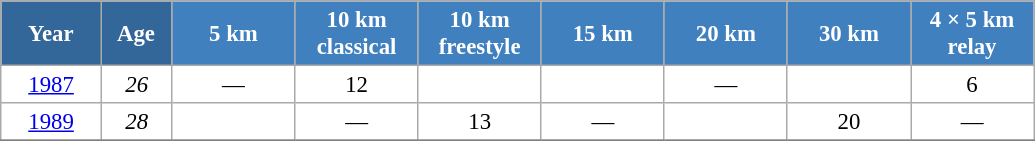<table class="wikitable" style="font-size:95%; text-align:center; border:grey solid 1px; border-collapse:collapse; background:#ffffff;">
<tr>
<th style="background-color:#369; color:white; width:60px;"> Year </th>
<th style="background-color:#369; color:white; width:40px;"> Age </th>
<th style="background-color:#4180be; color:white; width:75px;"> 5 km </th>
<th style="background-color:#4180be; color:white; width:75px;"> 10 km <br> classical </th>
<th style="background-color:#4180be; color:white; width:75px;"> 10 km <br> freestyle </th>
<th style="background-color:#4180be; color:white; width:75px;"> 15 km </th>
<th style="background-color:#4180be; color:white; width:75px;"> 20 km </th>
<th style="background-color:#4180be; color:white; width:75px;"> 30 km </th>
<th style="background-color:#4180be; color:white; width:75px;"> 4 × 5 km <br> relay </th>
</tr>
<tr>
<td><a href='#'>1987</a></td>
<td><em>26</em></td>
<td>—</td>
<td>12</td>
<td></td>
<td></td>
<td>—</td>
<td></td>
<td>6</td>
</tr>
<tr>
<td><a href='#'>1989</a></td>
<td><em>28</em></td>
<td></td>
<td>—</td>
<td>13</td>
<td>—</td>
<td></td>
<td>20</td>
<td>—</td>
</tr>
<tr>
</tr>
</table>
